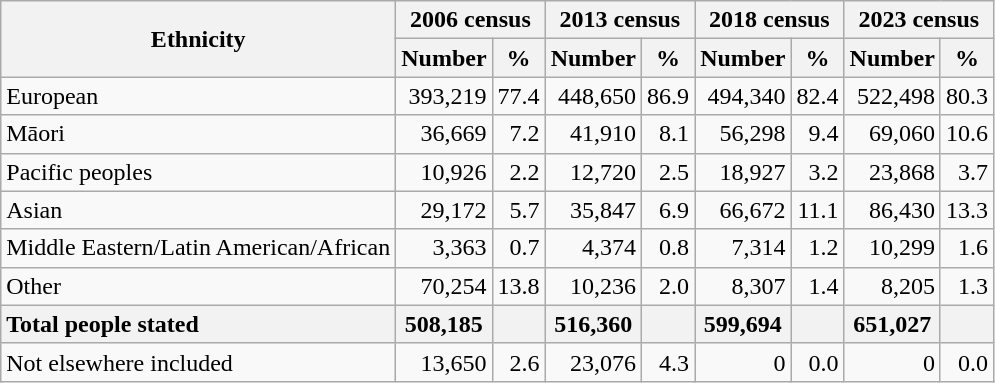<table class="wikitable" style="text-align:right;">
<tr>
<th rowspan="2">Ethnicity</th>
<th colspan="2">2006 census</th>
<th colspan="2">2013 census</th>
<th colspan="2">2018 census</th>
<th colspan="2">2023 census</th>
</tr>
<tr>
<th>Number</th>
<th>%</th>
<th>Number</th>
<th>%</th>
<th>Number</th>
<th>%</th>
<th>Number</th>
<th>%</th>
</tr>
<tr>
<td style="text-align:left;">European</td>
<td>393,219</td>
<td>77.4</td>
<td>448,650</td>
<td>86.9</td>
<td>494,340</td>
<td>82.4</td>
<td>522,498</td>
<td>80.3</td>
</tr>
<tr>
<td style="text-align:left;">Māori</td>
<td>36,669</td>
<td>7.2</td>
<td>41,910</td>
<td>8.1</td>
<td>56,298</td>
<td>9.4</td>
<td>69,060</td>
<td>10.6</td>
</tr>
<tr>
<td style="text-align:left;">Pacific peoples</td>
<td>10,926</td>
<td>2.2</td>
<td>12,720</td>
<td>2.5</td>
<td>18,927</td>
<td>3.2</td>
<td>23,868</td>
<td>3.7</td>
</tr>
<tr>
<td style="text-align:left;">Asian</td>
<td>29,172</td>
<td>5.7</td>
<td>35,847</td>
<td>6.9</td>
<td>66,672</td>
<td>11.1</td>
<td>86,430</td>
<td>13.3</td>
</tr>
<tr>
<td style="text-align:left;">Middle Eastern/Latin American/African</td>
<td>3,363</td>
<td>0.7</td>
<td>4,374</td>
<td>0.8</td>
<td>7,314</td>
<td>1.2</td>
<td>10,299</td>
<td>1.6</td>
</tr>
<tr>
<td style="text-align:left;">Other</td>
<td>70,254</td>
<td>13.8</td>
<td>10,236</td>
<td>2.0</td>
<td>8,307</td>
<td>1.4</td>
<td>8,205</td>
<td>1.3</td>
</tr>
<tr>
<th style="text-align:left;">Total people stated</th>
<th>508,185</th>
<th></th>
<th>516,360</th>
<th></th>
<th>599,694</th>
<th></th>
<th>651,027</th>
<th></th>
</tr>
<tr>
<td style="text-align:left;">Not elsewhere included</td>
<td>13,650</td>
<td>2.6</td>
<td>23,076</td>
<td>4.3</td>
<td>0</td>
<td>0.0</td>
<td>0</td>
<td>0.0</td>
</tr>
</table>
